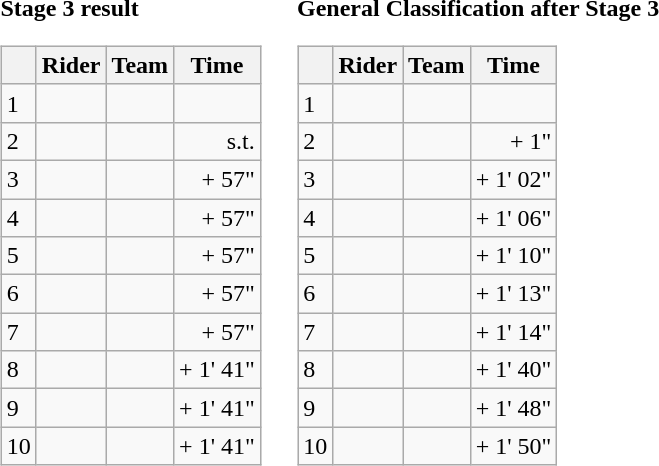<table>
<tr>
<td><strong>Stage 3 result</strong><br><table class="wikitable">
<tr>
<th></th>
<th>Rider</th>
<th>Team</th>
<th>Time</th>
</tr>
<tr>
<td>1</td>
<td></td>
<td></td>
<td align="right"></td>
</tr>
<tr>
<td>2</td>
<td></td>
<td></td>
<td align="right">s.t.</td>
</tr>
<tr>
<td>3</td>
<td></td>
<td></td>
<td align="right">+ 57"</td>
</tr>
<tr>
<td>4</td>
<td></td>
<td></td>
<td align="right">+ 57"</td>
</tr>
<tr>
<td>5</td>
<td></td>
<td></td>
<td align="right">+ 57"</td>
</tr>
<tr>
<td>6</td>
<td></td>
<td></td>
<td align="right">+ 57"</td>
</tr>
<tr>
<td>7</td>
<td></td>
<td></td>
<td align="right">+ 57"</td>
</tr>
<tr>
<td>8</td>
<td></td>
<td></td>
<td align="right">+ 1' 41"</td>
</tr>
<tr>
<td>9</td>
<td></td>
<td></td>
<td align="right">+ 1' 41"</td>
</tr>
<tr>
<td>10</td>
<td></td>
<td></td>
<td align="right">+ 1' 41"</td>
</tr>
</table>
</td>
<td></td>
<td><strong>General Classification after Stage 3</strong><br><table class="wikitable">
<tr>
<th></th>
<th>Rider</th>
<th>Team</th>
<th>Time</th>
</tr>
<tr>
<td>1</td>
<td> </td>
<td></td>
<td align="right"></td>
</tr>
<tr>
<td>2</td>
<td></td>
<td></td>
<td align="right">+ 1"</td>
</tr>
<tr>
<td>3</td>
<td></td>
<td></td>
<td align="right">+ 1' 02"</td>
</tr>
<tr>
<td>4</td>
<td></td>
<td></td>
<td align="right">+ 1' 06"</td>
</tr>
<tr>
<td>5</td>
<td></td>
<td></td>
<td align="right">+ 1' 10"</td>
</tr>
<tr>
<td>6</td>
<td></td>
<td></td>
<td align="right">+ 1' 13"</td>
</tr>
<tr>
<td>7</td>
<td></td>
<td></td>
<td align="right">+ 1' 14"</td>
</tr>
<tr>
<td>8</td>
<td> </td>
<td></td>
<td align="right">+ 1' 40"</td>
</tr>
<tr>
<td>9</td>
<td></td>
<td></td>
<td align="right">+ 1' 48"</td>
</tr>
<tr>
<td>10</td>
<td></td>
<td></td>
<td align="right">+ 1' 50"</td>
</tr>
</table>
</td>
</tr>
</table>
